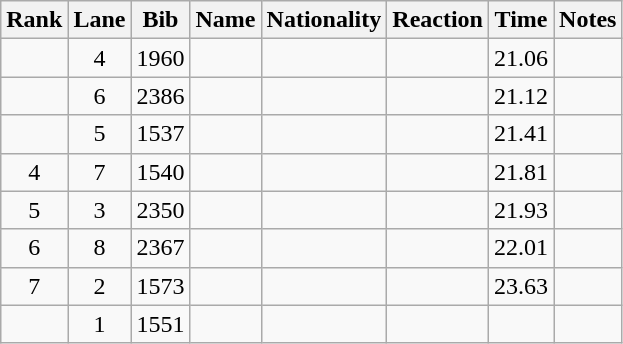<table class="wikitable sortable" style="text-align:center">
<tr>
<th>Rank</th>
<th>Lane</th>
<th>Bib</th>
<th>Name</th>
<th>Nationality</th>
<th>Reaction</th>
<th>Time</th>
<th>Notes</th>
</tr>
<tr>
<td></td>
<td>4</td>
<td>1960</td>
<td align=left></td>
<td align=left></td>
<td></td>
<td>21.06</td>
<td></td>
</tr>
<tr>
<td></td>
<td>6</td>
<td>2386</td>
<td align=left></td>
<td align=left></td>
<td></td>
<td>21.12</td>
<td></td>
</tr>
<tr>
<td></td>
<td>5</td>
<td>1537</td>
<td align=left></td>
<td align=left></td>
<td></td>
<td>21.41</td>
<td></td>
</tr>
<tr>
<td>4</td>
<td>7</td>
<td>1540</td>
<td align=left></td>
<td align=left></td>
<td></td>
<td>21.81</td>
<td></td>
</tr>
<tr>
<td>5</td>
<td>3</td>
<td>2350</td>
<td align=left></td>
<td align=left></td>
<td></td>
<td>21.93</td>
<td></td>
</tr>
<tr>
<td>6</td>
<td>8</td>
<td>2367</td>
<td align=left></td>
<td align=left></td>
<td></td>
<td>22.01</td>
<td></td>
</tr>
<tr>
<td>7</td>
<td>2</td>
<td>1573</td>
<td align=left></td>
<td align=left></td>
<td></td>
<td>23.63</td>
<td></td>
</tr>
<tr>
<td></td>
<td>1</td>
<td>1551</td>
<td align=left></td>
<td align=left></td>
<td></td>
<td></td>
<td><strong></strong></td>
</tr>
</table>
